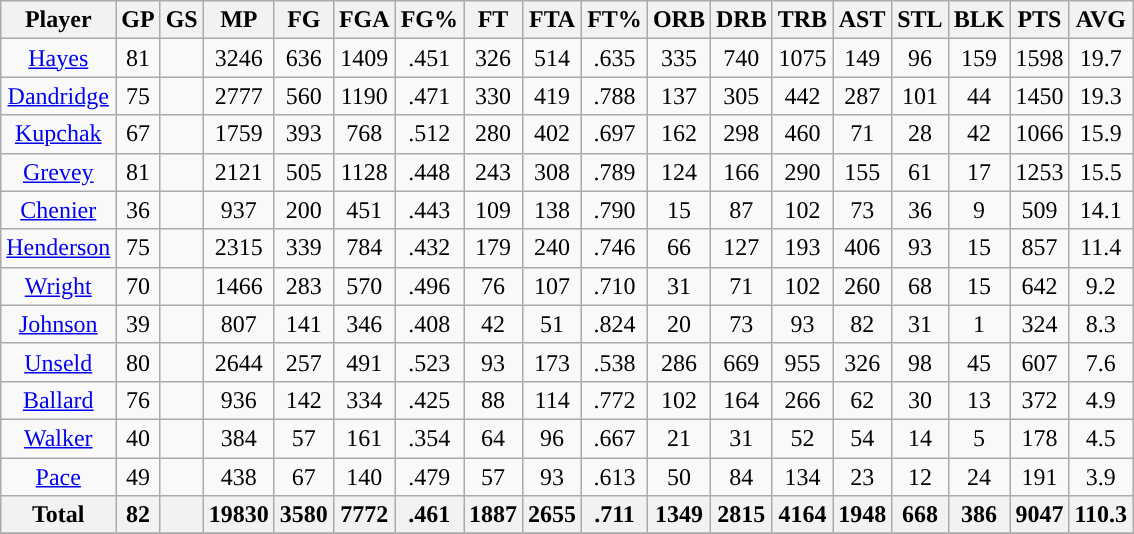<table class="wikitable">
<tr>
<th>Player</th>
<th>GP</th>
<th>GS</th>
<th>MP</th>
<th>FG</th>
<th>FGA</th>
<th>FG%</th>
<th>FT</th>
<th>FTA</th>
<th>FT%</th>
<th>ORB</th>
<th>DRB</th>
<th>TRB</th>
<th>AST</th>
<th>STL</th>
<th>BLK</th>
<th>PTS</th>
<th>AVG</th>
</tr>
<tr align="center">
<td><a href='#'>Hayes</a></td>
<td>81</td>
<td></td>
<td>3246</td>
<td>636</td>
<td>1409</td>
<td>.451</td>
<td>326</td>
<td>514</td>
<td>.635</td>
<td>335</td>
<td>740</td>
<td>1075</td>
<td>149</td>
<td>96</td>
<td>159</td>
<td>1598</td>
<td>19.7</td>
</tr>
<tr align="center">
<td><a href='#'>Dandridge</a></td>
<td>75</td>
<td></td>
<td>2777</td>
<td>560</td>
<td>1190</td>
<td>.471</td>
<td>330</td>
<td>419</td>
<td>.788</td>
<td>137</td>
<td>305</td>
<td>442</td>
<td>287</td>
<td>101</td>
<td>44</td>
<td>1450</td>
<td>19.3</td>
</tr>
<tr align="center">
<td><a href='#'>Kupchak</a></td>
<td>67</td>
<td></td>
<td>1759</td>
<td>393</td>
<td>768</td>
<td>.512</td>
<td>280</td>
<td>402</td>
<td>.697</td>
<td>162</td>
<td>298</td>
<td>460</td>
<td>71</td>
<td>28</td>
<td>42</td>
<td>1066</td>
<td>15.9</td>
</tr>
<tr align="center">
<td><a href='#'>Grevey</a></td>
<td>81</td>
<td></td>
<td>2121</td>
<td>505</td>
<td>1128</td>
<td>.448</td>
<td>243</td>
<td>308</td>
<td>.789</td>
<td>124</td>
<td>166</td>
<td>290</td>
<td>155</td>
<td>61</td>
<td>17</td>
<td>1253</td>
<td>15.5</td>
</tr>
<tr align="center">
<td><a href='#'>Chenier</a></td>
<td>36</td>
<td></td>
<td>937</td>
<td>200</td>
<td>451</td>
<td>.443</td>
<td>109</td>
<td>138</td>
<td>.790</td>
<td>15</td>
<td>87</td>
<td>102</td>
<td>73</td>
<td>36</td>
<td>9</td>
<td>509</td>
<td>14.1</td>
</tr>
<tr align="center">
<td><a href='#'>Henderson</a></td>
<td>75</td>
<td></td>
<td>2315</td>
<td>339</td>
<td>784</td>
<td>.432</td>
<td>179</td>
<td>240</td>
<td>.746</td>
<td>66</td>
<td>127</td>
<td>193</td>
<td>406</td>
<td>93</td>
<td>15</td>
<td>857</td>
<td>11.4</td>
</tr>
<tr align="center">
<td><a href='#'>Wright</a></td>
<td>70</td>
<td></td>
<td>1466</td>
<td>283</td>
<td>570</td>
<td>.496</td>
<td>76</td>
<td>107</td>
<td>.710</td>
<td>31</td>
<td>71</td>
<td>102</td>
<td>260</td>
<td>68</td>
<td>15</td>
<td>642</td>
<td>9.2</td>
</tr>
<tr align="center">
<td><a href='#'>Johnson</a></td>
<td>39</td>
<td></td>
<td>807</td>
<td>141</td>
<td>346</td>
<td>.408</td>
<td>42</td>
<td>51</td>
<td>.824</td>
<td>20</td>
<td>73</td>
<td>93</td>
<td>82</td>
<td>31</td>
<td>1</td>
<td>324</td>
<td>8.3</td>
</tr>
<tr align="center">
<td><a href='#'>Unseld</a></td>
<td>80</td>
<td></td>
<td>2644</td>
<td>257</td>
<td>491</td>
<td>.523</td>
<td>93</td>
<td>173</td>
<td>.538</td>
<td>286</td>
<td>669</td>
<td>955</td>
<td>326</td>
<td>98</td>
<td>45</td>
<td>607</td>
<td>7.6</td>
</tr>
<tr align="center">
<td><a href='#'>Ballard</a></td>
<td>76</td>
<td></td>
<td>936</td>
<td>142</td>
<td>334</td>
<td>.425</td>
<td>88</td>
<td>114</td>
<td>.772</td>
<td>102</td>
<td>164</td>
<td>266</td>
<td>62</td>
<td>30</td>
<td>13</td>
<td>372</td>
<td>4.9</td>
</tr>
<tr align="center">
<td><a href='#'>Walker</a></td>
<td>40</td>
<td></td>
<td>384</td>
<td>57</td>
<td>161</td>
<td>.354</td>
<td>64</td>
<td>96</td>
<td>.667</td>
<td>21</td>
<td>31</td>
<td>52</td>
<td>54</td>
<td>14</td>
<td>5</td>
<td>178</td>
<td>4.5</td>
</tr>
<tr align="center">
<td><a href='#'>Pace</a></td>
<td>49</td>
<td></td>
<td>438</td>
<td>67</td>
<td>140</td>
<td>.479</td>
<td>57</td>
<td>93</td>
<td>.613</td>
<td>50</td>
<td>84</td>
<td>134</td>
<td>23</td>
<td>12</td>
<td>24</td>
<td>191</td>
<td>3.9</td>
</tr>
<tr align="center">
<th><strong>Total</strong></th>
<th><strong>82</strong></th>
<th></th>
<th><strong>19830</strong></th>
<th><strong>3580</strong></th>
<th><strong>7772</strong></th>
<th><strong>.461</strong></th>
<th><strong>1887</strong></th>
<th><strong>2655</strong></th>
<th><strong>.711</strong></th>
<th><strong>1349</strong></th>
<th><strong>2815</strong></th>
<th><strong>4164</strong></th>
<th><strong>1948</strong></th>
<th><strong>668</strong></th>
<th><strong>386</strong></th>
<th><strong>9047</strong></th>
<th><strong>110.3</strong></th>
</tr>
<tr>
</tr>
</table>
